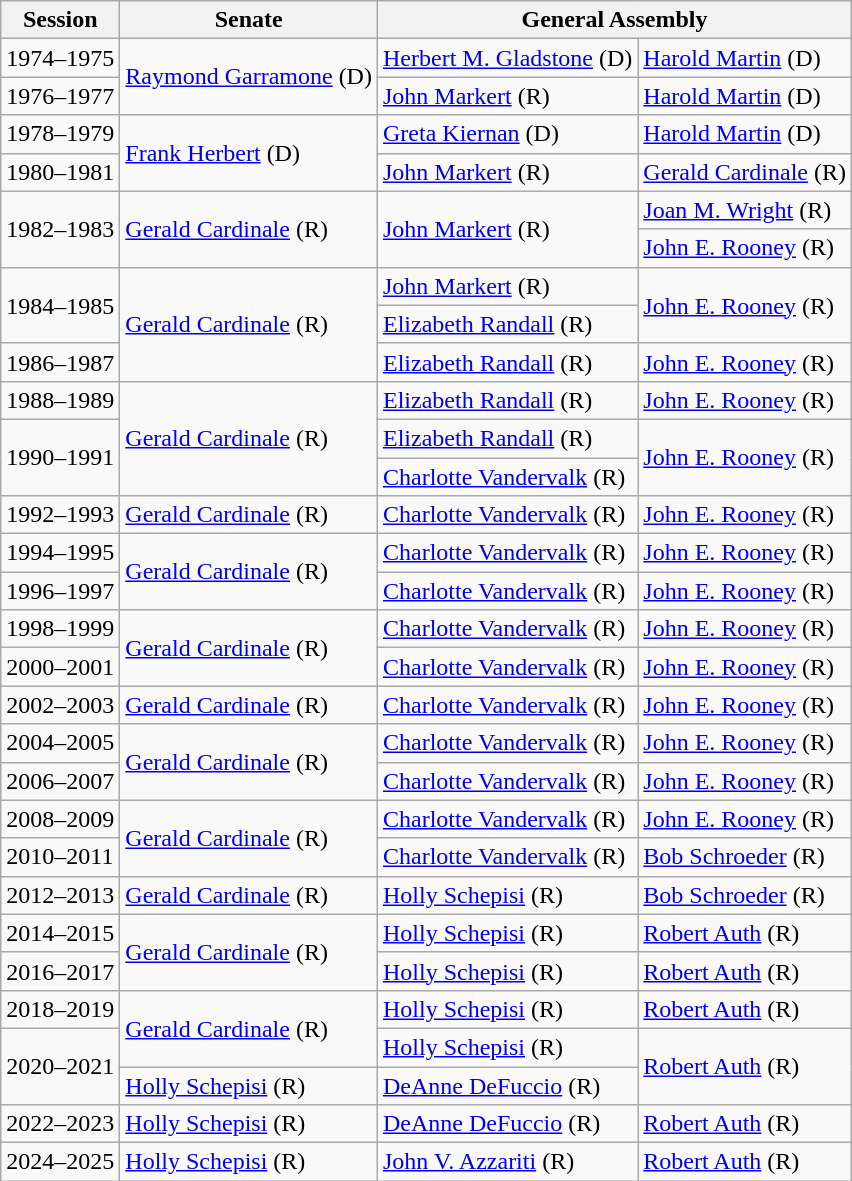<table class="wikitable">
<tr>
<th>Session</th>
<th>Senate</th>
<th colspan=2>General Assembly</th>
</tr>
<tr>
<td>1974–1975</td>
<td rowspan=2 ><a href='#'>Raymond Garramone</a> (D)</td>
<td><a href='#'>Herbert M. Gladstone</a> (D)</td>
<td><a href='#'>Harold Martin</a> (D)</td>
</tr>
<tr>
<td>1976–1977</td>
<td><a href='#'>John Markert</a> (R)</td>
<td><a href='#'>Harold Martin</a> (D)</td>
</tr>
<tr>
<td>1978–1979</td>
<td rowspan=2 ><a href='#'>Frank Herbert</a> (D)</td>
<td><a href='#'>Greta Kiernan</a> (D)</td>
<td><a href='#'>Harold Martin</a> (D)</td>
</tr>
<tr>
<td>1980–1981</td>
<td><a href='#'>John Markert</a> (R)</td>
<td><a href='#'>Gerald Cardinale</a> (R)</td>
</tr>
<tr>
<td rowspan=2>1982–1983</td>
<td rowspan=2 ><a href='#'>Gerald Cardinale</a> (R)</td>
<td rowspan=2 ><a href='#'>John Markert</a> (R)</td>
<td><a href='#'>Joan M. Wright</a> (R)</td>
</tr>
<tr>
<td><a href='#'>John E. Rooney</a> (R)</td>
</tr>
<tr>
<td rowspan=2>1984–1985</td>
<td rowspan=3 ><a href='#'>Gerald Cardinale</a> (R)</td>
<td><a href='#'>John Markert</a> (R)</td>
<td rowspan=2 ><a href='#'>John E. Rooney</a> (R)</td>
</tr>
<tr>
<td><a href='#'>Elizabeth Randall</a> (R)</td>
</tr>
<tr>
<td>1986–1987</td>
<td><a href='#'>Elizabeth Randall</a> (R)</td>
<td><a href='#'>John E. Rooney</a> (R)</td>
</tr>
<tr>
<td>1988–1989</td>
<td rowspan=3 ><a href='#'>Gerald Cardinale</a> (R)</td>
<td><a href='#'>Elizabeth Randall</a> (R)</td>
<td><a href='#'>John E. Rooney</a> (R)</td>
</tr>
<tr>
<td rowspan=2>1990–1991</td>
<td><a href='#'>Elizabeth Randall</a> (R)</td>
<td rowspan=2 ><a href='#'>John E. Rooney</a> (R)</td>
</tr>
<tr>
<td><a href='#'>Charlotte Vandervalk</a> (R)</td>
</tr>
<tr>
<td>1992–1993</td>
<td><a href='#'>Gerald Cardinale</a> (R)</td>
<td><a href='#'>Charlotte Vandervalk</a> (R)</td>
<td><a href='#'>John E. Rooney</a> (R)</td>
</tr>
<tr>
<td>1994–1995</td>
<td rowspan=2 ><a href='#'>Gerald Cardinale</a> (R)</td>
<td><a href='#'>Charlotte Vandervalk</a> (R)</td>
<td><a href='#'>John E. Rooney</a> (R)</td>
</tr>
<tr>
<td>1996–1997</td>
<td><a href='#'>Charlotte Vandervalk</a> (R)</td>
<td><a href='#'>John E. Rooney</a> (R)</td>
</tr>
<tr>
<td>1998–1999</td>
<td rowspan=2 ><a href='#'>Gerald Cardinale</a> (R)</td>
<td><a href='#'>Charlotte Vandervalk</a> (R)</td>
<td><a href='#'>John E. Rooney</a> (R)</td>
</tr>
<tr>
<td>2000–2001</td>
<td><a href='#'>Charlotte Vandervalk</a> (R)</td>
<td><a href='#'>John E. Rooney</a> (R)</td>
</tr>
<tr>
<td>2002–2003</td>
<td><a href='#'>Gerald Cardinale</a> (R)</td>
<td><a href='#'>Charlotte Vandervalk</a> (R)</td>
<td><a href='#'>John E. Rooney</a> (R)</td>
</tr>
<tr>
<td>2004–2005</td>
<td rowspan=2 ><a href='#'>Gerald Cardinale</a> (R)</td>
<td><a href='#'>Charlotte Vandervalk</a> (R)</td>
<td><a href='#'>John E. Rooney</a> (R)</td>
</tr>
<tr>
<td>2006–2007</td>
<td><a href='#'>Charlotte Vandervalk</a> (R)</td>
<td><a href='#'>John E. Rooney</a> (R)</td>
</tr>
<tr>
<td>2008–2009</td>
<td rowspan=2 ><a href='#'>Gerald Cardinale</a> (R)</td>
<td><a href='#'>Charlotte Vandervalk</a> (R)</td>
<td><a href='#'>John E. Rooney</a> (R)</td>
</tr>
<tr>
<td>2010–2011</td>
<td><a href='#'>Charlotte Vandervalk</a> (R)</td>
<td><a href='#'>Bob Schroeder</a> (R)</td>
</tr>
<tr>
<td>2012–2013</td>
<td><a href='#'>Gerald Cardinale</a> (R)</td>
<td><a href='#'>Holly Schepisi</a> (R)</td>
<td><a href='#'>Bob Schroeder</a> (R)</td>
</tr>
<tr>
<td>2014–2015</td>
<td rowspan=2 ><a href='#'>Gerald Cardinale</a> (R)</td>
<td><a href='#'>Holly Schepisi</a> (R)</td>
<td><a href='#'>Robert Auth</a> (R)</td>
</tr>
<tr>
<td>2016–2017</td>
<td><a href='#'>Holly Schepisi</a> (R)</td>
<td><a href='#'>Robert Auth</a> (R)</td>
</tr>
<tr>
<td>2018–2019</td>
<td rowspan=2 ><a href='#'>Gerald Cardinale</a> (R)</td>
<td><a href='#'>Holly Schepisi</a> (R)</td>
<td><a href='#'>Robert Auth</a> (R)</td>
</tr>
<tr>
<td rowspan=2>2020–2021</td>
<td><a href='#'>Holly Schepisi</a> (R)</td>
<td rowspan=2 ><a href='#'>Robert Auth</a> (R)</td>
</tr>
<tr>
<td><a href='#'>Holly Schepisi</a> (R)</td>
<td><a href='#'>DeAnne DeFuccio</a> (R)</td>
</tr>
<tr>
<td>2022–2023</td>
<td><a href='#'>Holly Schepisi</a> (R)</td>
<td><a href='#'>DeAnne DeFuccio</a> (R)</td>
<td><a href='#'>Robert Auth</a> (R)</td>
</tr>
<tr>
<td>2024–2025</td>
<td><a href='#'>Holly Schepisi</a> (R)</td>
<td><a href='#'>John V. Azzariti</a> (R)</td>
<td><a href='#'>Robert Auth</a> (R)</td>
</tr>
</table>
